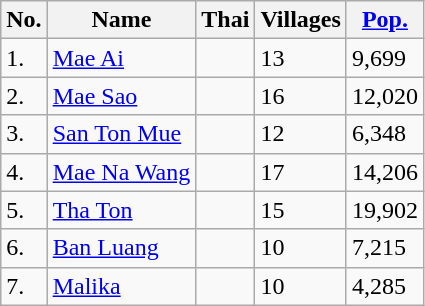<table class="wikitable sortable">
<tr>
<th>No.</th>
<th>Name</th>
<th>Thai</th>
<th>Villages</th>
<th><a href='#'>Pop.</a></th>
</tr>
<tr>
<td>1.</td>
<td><a href='#'>Mae Ai</a></td>
<td></td>
<td>13</td>
<td>9,699</td>
</tr>
<tr>
<td>2.</td>
<td><a href='#'>Mae Sao</a></td>
<td></td>
<td>16</td>
<td>12,020</td>
</tr>
<tr>
<td>3.</td>
<td><a href='#'>San Ton Mue</a></td>
<td></td>
<td>12</td>
<td>6,348</td>
</tr>
<tr>
<td>4.</td>
<td><a href='#'>Mae Na Wang</a></td>
<td></td>
<td>17</td>
<td>14,206</td>
</tr>
<tr>
<td>5.</td>
<td><a href='#'>Tha Ton</a></td>
<td></td>
<td>15</td>
<td>19,902</td>
</tr>
<tr>
<td>6.</td>
<td><a href='#'>Ban Luang</a></td>
<td></td>
<td>10</td>
<td>7,215</td>
</tr>
<tr>
<td>7.</td>
<td><a href='#'>Malika</a></td>
<td></td>
<td>10</td>
<td>4,285</td>
</tr>
</table>
